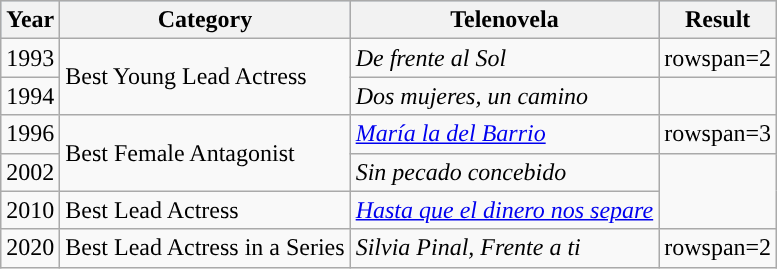<table class="wikitable">
<tr style="background:#b0c4de;">
<th>Year</th>
<th>Category</th>
<th>Telenovela</th>
<th>Result</th>
</tr>
<tr>
<td>1993</td>
<td rowspan=2>Best Young Lead Actress</td>
<td><em>De frente al Sol</em></td>
<td>rowspan=2 </td>
</tr>
<tr>
<td>1994</td>
<td><em>Dos mujeres, un camino</em></td>
</tr>
<tr>
<td>1996</td>
<td rowspan=2>Best Female Antagonist</td>
<td><em><a href='#'>María la del Barrio</a></em></td>
<td>rowspan=3 </td>
</tr>
<tr>
<td>2002</td>
<td><em>Sin pecado concebido</em></td>
</tr>
<tr>
<td>2010</td>
<td>Best Lead Actress</td>
<td><em><a href='#'>Hasta que el dinero nos separe</a></em> </td>
</tr>
<tr>
<td>2020</td>
<td rowspan=2>Best Lead Actress in a Series</td>
<td><em>Silvia Pinal, Frente a ti</em></td>
<td>rowspan=2 </td>
</tr>
</table>
